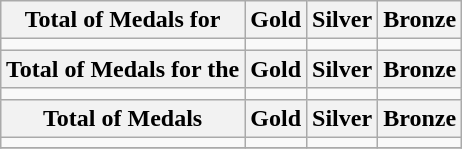<table class="wikitable" style="margin: 1em auto;">
<tr>
<th>Total of Medals for </th>
<th>Gold</th>
<th>Silver</th>
<th>Bronze</th>
</tr>
<tr>
<td></td>
<td></td>
<td></td>
<td></td>
</tr>
<tr>
<th>Total of Medals for the </th>
<th>Gold</th>
<th>Silver</th>
<th>Bronze</th>
</tr>
<tr>
<td></td>
<td></td>
<td></td>
<td></td>
</tr>
<tr>
<th>Total of Medals</th>
<th>Gold</th>
<th>Silver</th>
<th>Bronze</th>
</tr>
<tr>
<td></td>
<td></td>
<td></td>
<td></td>
</tr>
<tr>
</tr>
</table>
